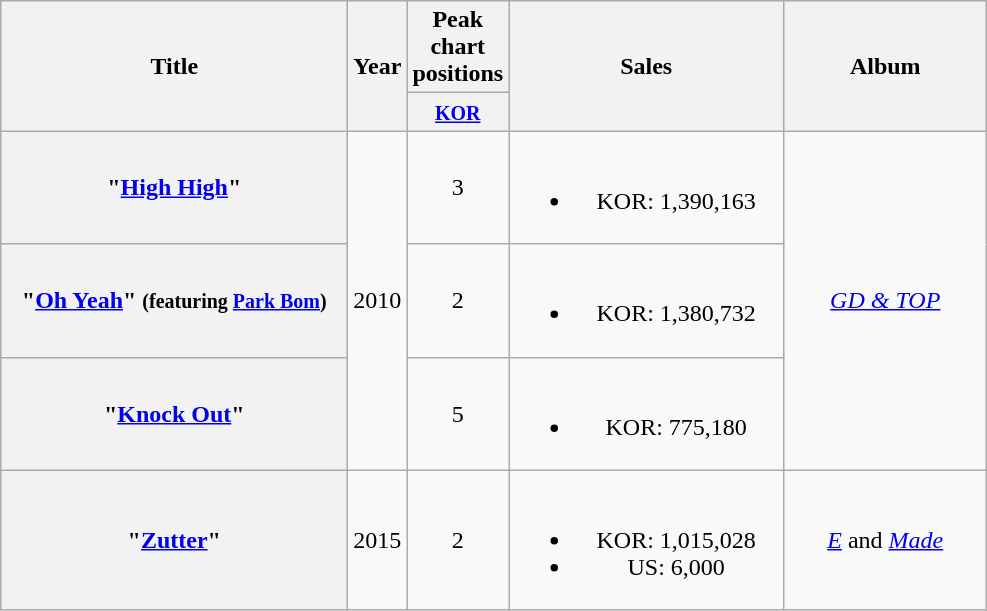<table class="wikitable plainrowheaders" style="text-align:center;">
<tr>
<th scope="col" rowspan="2" style="width:14em;">Title</th>
<th scope="col" rowspan="2">Year</th>
<th scope="col" colspan="1">Peak chart positions</th>
<th scope="col" rowspan="2" style="width:11em;">Sales</th>
<th scope="col" rowspan="2" style="width:8em;">Album</th>
</tr>
<tr>
<th width="40"><small><a href='#'>KOR</a></small><br></th>
</tr>
<tr>
<th scope="row">"<a href='#'>High High</a>"</th>
<td rowspan="3" style="text-align:center;">2010</td>
<td>3</td>
<td><br><ul><li>KOR: 1,390,163</li></ul></td>
<td rowspan="3"><em><a href='#'>GD & TOP</a></em></td>
</tr>
<tr>
<th scope="row">"<a href='#'>Oh Yeah</a>" <small>(featuring <a href='#'>Park Bom</a>)</small></th>
<td>2</td>
<td><br><ul><li>KOR: 1,380,732</li></ul></td>
</tr>
<tr>
<th scope="row">"<a href='#'>Knock Out</a>"</th>
<td>5</td>
<td><br><ul><li>KOR: 775,180</li></ul></td>
</tr>
<tr>
<th scope="row">"<a href='#'>Zutter</a>"</th>
<td>2015</td>
<td align=center>2</td>
<td><br><ul><li>KOR: 1,015,028</li><li>US: 6,000</li></ul></td>
<td><em><a href='#'>E</a></em> and <em><a href='#'>Made</a></em></td>
</tr>
</table>
